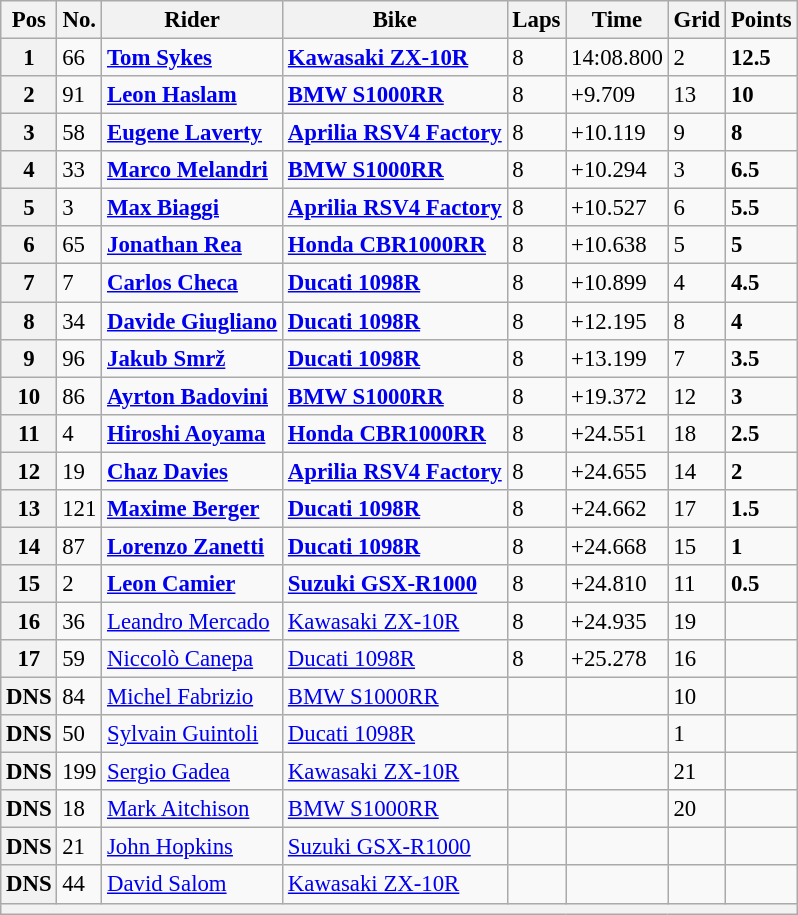<table class="wikitable" style="font-size: 95%;">
<tr>
<th>Pos</th>
<th>No.</th>
<th>Rider</th>
<th>Bike</th>
<th>Laps</th>
<th>Time</th>
<th>Grid</th>
<th>Points</th>
</tr>
<tr>
<th>1</th>
<td>66</td>
<td> <strong><a href='#'>Tom Sykes</a></strong></td>
<td><strong><a href='#'>Kawasaki ZX-10R</a></strong></td>
<td>8</td>
<td>14:08.800</td>
<td>2</td>
<td><strong>12.5</strong></td>
</tr>
<tr>
<th>2</th>
<td>91</td>
<td> <strong><a href='#'>Leon Haslam</a></strong></td>
<td><strong><a href='#'>BMW S1000RR</a></strong></td>
<td>8</td>
<td>+9.709</td>
<td>13</td>
<td><strong>10</strong></td>
</tr>
<tr>
<th>3</th>
<td>58</td>
<td> <strong><a href='#'>Eugene Laverty</a></strong></td>
<td><strong><a href='#'>Aprilia RSV4 Factory</a></strong></td>
<td>8</td>
<td>+10.119</td>
<td>9</td>
<td><strong>8</strong></td>
</tr>
<tr>
<th>4</th>
<td>33</td>
<td> <strong><a href='#'>Marco Melandri</a></strong></td>
<td><strong><a href='#'>BMW S1000RR</a></strong></td>
<td>8</td>
<td>+10.294</td>
<td>3</td>
<td><strong>6.5</strong></td>
</tr>
<tr>
<th>5</th>
<td>3</td>
<td> <strong><a href='#'>Max Biaggi</a></strong></td>
<td><strong><a href='#'>Aprilia RSV4 Factory</a></strong></td>
<td>8</td>
<td>+10.527</td>
<td>6</td>
<td><strong>5.5</strong></td>
</tr>
<tr>
<th>6</th>
<td>65</td>
<td> <strong><a href='#'>Jonathan Rea</a></strong></td>
<td><strong><a href='#'>Honda CBR1000RR</a></strong></td>
<td>8</td>
<td>+10.638</td>
<td>5</td>
<td><strong>5</strong></td>
</tr>
<tr>
<th>7</th>
<td>7</td>
<td> <strong><a href='#'>Carlos Checa</a></strong></td>
<td><strong><a href='#'>Ducati 1098R</a></strong></td>
<td>8</td>
<td>+10.899</td>
<td>4</td>
<td><strong>4.5</strong></td>
</tr>
<tr>
<th>8</th>
<td>34</td>
<td> <strong><a href='#'>Davide Giugliano</a></strong></td>
<td><strong><a href='#'>Ducati 1098R</a></strong></td>
<td>8</td>
<td>+12.195</td>
<td>8</td>
<td><strong>4</strong></td>
</tr>
<tr>
<th>9</th>
<td>96</td>
<td> <strong><a href='#'>Jakub Smrž</a></strong></td>
<td><strong><a href='#'>Ducati 1098R</a></strong></td>
<td>8</td>
<td>+13.199</td>
<td>7</td>
<td><strong>3.5</strong></td>
</tr>
<tr>
<th>10</th>
<td>86</td>
<td> <strong><a href='#'>Ayrton Badovini</a></strong></td>
<td><strong><a href='#'>BMW S1000RR</a></strong></td>
<td>8</td>
<td>+19.372</td>
<td>12</td>
<td><strong>3</strong></td>
</tr>
<tr>
<th>11</th>
<td>4</td>
<td> <strong><a href='#'>Hiroshi Aoyama</a></strong></td>
<td><strong><a href='#'>Honda CBR1000RR</a></strong></td>
<td>8</td>
<td>+24.551</td>
<td>18</td>
<td><strong>2.5</strong></td>
</tr>
<tr>
<th>12</th>
<td>19</td>
<td> <strong><a href='#'>Chaz Davies</a></strong></td>
<td><strong><a href='#'>Aprilia RSV4 Factory</a></strong></td>
<td>8</td>
<td>+24.655</td>
<td>14</td>
<td><strong>2</strong></td>
</tr>
<tr>
<th>13</th>
<td>121</td>
<td> <strong><a href='#'>Maxime Berger</a></strong></td>
<td><strong><a href='#'>Ducati 1098R</a></strong></td>
<td>8</td>
<td>+24.662</td>
<td>17</td>
<td><strong>1.5</strong></td>
</tr>
<tr>
<th>14</th>
<td>87</td>
<td> <strong><a href='#'>Lorenzo Zanetti</a></strong></td>
<td><strong><a href='#'>Ducati 1098R</a></strong></td>
<td>8</td>
<td>+24.668</td>
<td>15</td>
<td><strong>1</strong></td>
</tr>
<tr>
<th>15</th>
<td>2</td>
<td> <strong><a href='#'>Leon Camier</a></strong></td>
<td><strong><a href='#'>Suzuki GSX-R1000</a></strong></td>
<td>8</td>
<td>+24.810</td>
<td>11</td>
<td><strong>0.5</strong></td>
</tr>
<tr>
<th>16</th>
<td>36</td>
<td> <a href='#'>Leandro Mercado</a></td>
<td><a href='#'>Kawasaki ZX-10R</a></td>
<td>8</td>
<td>+24.935</td>
<td>19</td>
<td></td>
</tr>
<tr>
<th>17</th>
<td>59</td>
<td> <a href='#'>Niccolò Canepa</a></td>
<td><a href='#'>Ducati 1098R</a></td>
<td>8</td>
<td>+25.278</td>
<td>16</td>
<td></td>
</tr>
<tr>
<th>DNS</th>
<td>84</td>
<td> <a href='#'>Michel Fabrizio</a></td>
<td><a href='#'>BMW S1000RR</a></td>
<td></td>
<td></td>
<td>10</td>
<td></td>
</tr>
<tr>
<th>DNS</th>
<td>50</td>
<td> <a href='#'>Sylvain Guintoli</a></td>
<td><a href='#'>Ducati 1098R</a></td>
<td></td>
<td></td>
<td>1</td>
<td></td>
</tr>
<tr>
<th>DNS</th>
<td>199</td>
<td> <a href='#'>Sergio Gadea</a></td>
<td><a href='#'>Kawasaki ZX-10R</a></td>
<td></td>
<td></td>
<td>21</td>
<td></td>
</tr>
<tr>
<th>DNS</th>
<td>18</td>
<td> <a href='#'>Mark Aitchison</a></td>
<td><a href='#'>BMW S1000RR</a></td>
<td></td>
<td></td>
<td>20</td>
<td></td>
</tr>
<tr>
<th>DNS</th>
<td>21</td>
<td> <a href='#'>John Hopkins</a></td>
<td><a href='#'>Suzuki GSX-R1000</a></td>
<td></td>
<td></td>
<td></td>
<td></td>
</tr>
<tr>
<th>DNS</th>
<td>44</td>
<td> <a href='#'>David Salom</a></td>
<td><a href='#'>Kawasaki ZX-10R</a></td>
<td></td>
<td></td>
<td></td>
<td></td>
</tr>
<tr>
<th colspan=8></th>
</tr>
</table>
